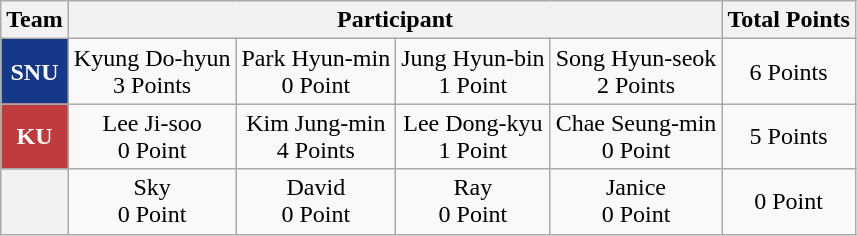<table class="wikitable" style="text-align:center">
<tr>
<th scope="col">Team</th>
<th scope="col" colspan="4">Participant</th>
<th scope="col">Total Points</th>
</tr>
<tr>
<th style="background-color:#153888; color:white">SNU</th>
<td>Kyung Do-hyun<br>3 Points</td>
<td>Park Hyun-min<br>0 Point</td>
<td>Jung Hyun-bin<br>1 Point</td>
<td>Song Hyun-seok<br>2 Points</td>
<td>6 Points</td>
</tr>
<tr>
<th style="background-color:#BF3B3C; color:white">KU</th>
<td>Lee Ji-soo<br>0 Point</td>
<td>Kim Jung-min<br>4 Points</td>
<td>Lee Dong-kyu<br>1 Point</td>
<td>Chae Seung-min<br>0 Point</td>
<td>5 Points</td>
</tr>
<tr>
<th> </th>
<td>Sky<br>0 Point</td>
<td>David<br>0 Point</td>
<td>Ray<br>0 Point</td>
<td>Janice<br>0 Point</td>
<td>0 Point</td>
</tr>
</table>
